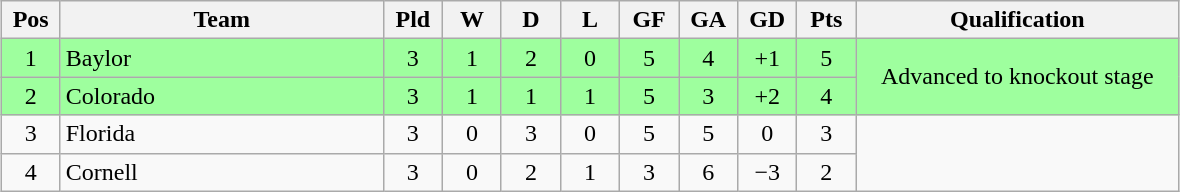<table class="wikitable" style="text-align:center; margin: 1em auto">
<tr>
<th style="width:2em">Pos</th>
<th style="width:13em">Team</th>
<th style="width:2em">Pld</th>
<th style="width:2em">W</th>
<th style="width:2em">D</th>
<th style="width:2em">L</th>
<th style="width:2em">GF</th>
<th style="width:2em">GA</th>
<th style="width:2em">GD</th>
<th style="width:2em">Pts</th>
<th style="width:13em">Qualification</th>
</tr>
<tr bgcolor="#9eff9e">
<td>1</td>
<td style="text-align:left">Baylor</td>
<td>3</td>
<td>1</td>
<td>2</td>
<td>0</td>
<td>5</td>
<td>4</td>
<td>+1</td>
<td>5</td>
<td rowspan="2">Advanced to knockout stage</td>
</tr>
<tr bgcolor="#9eff9e">
<td>2</td>
<td style="text-align:left">Colorado</td>
<td>3</td>
<td>1</td>
<td>1</td>
<td>1</td>
<td>5</td>
<td>3</td>
<td>+2</td>
<td>4</td>
</tr>
<tr>
<td>3</td>
<td style="text-align:left">Florida</td>
<td>3</td>
<td>0</td>
<td>3</td>
<td>0</td>
<td>5</td>
<td>5</td>
<td>0</td>
<td>3</td>
</tr>
<tr>
<td>4</td>
<td style="text-align:left">Cornell</td>
<td>3</td>
<td>0</td>
<td>2</td>
<td>1</td>
<td>3</td>
<td>6</td>
<td>−3</td>
<td>2</td>
</tr>
</table>
